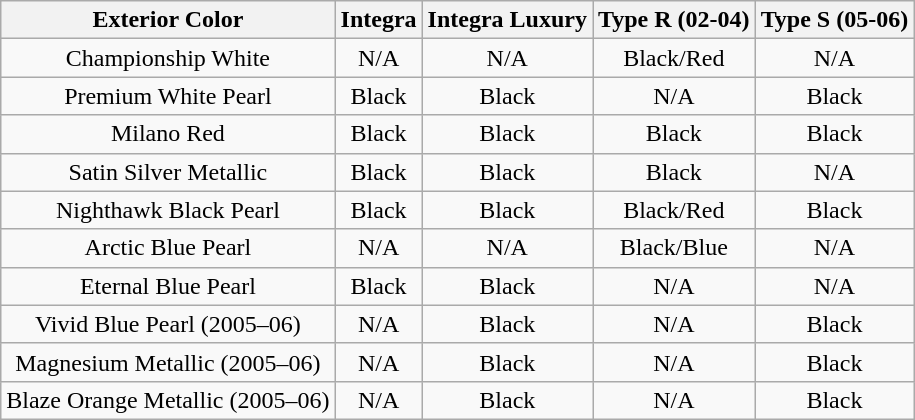<table class="wikitable" Style="text-align:center">
<tr>
<th>Exterior Color</th>
<th>Integra</th>
<th>Integra Luxury</th>
<th>Type R (02-04)</th>
<th>Type S (05-06)</th>
</tr>
<tr>
<td>Championship White</td>
<td>N/A</td>
<td>N/A</td>
<td>Black/Red</td>
<td>N/A</td>
</tr>
<tr>
<td>Premium White Pearl</td>
<td>Black</td>
<td>Black</td>
<td>N/A</td>
<td>Black</td>
</tr>
<tr>
<td>Milano Red</td>
<td>Black</td>
<td>Black</td>
<td>Black</td>
<td>Black</td>
</tr>
<tr>
<td>Satin Silver Metallic</td>
<td>Black</td>
<td>Black</td>
<td>Black</td>
<td>N/A</td>
</tr>
<tr>
<td>Nighthawk Black Pearl</td>
<td>Black</td>
<td>Black</td>
<td>Black/Red</td>
<td>Black</td>
</tr>
<tr>
<td>Arctic Blue Pearl</td>
<td>N/A</td>
<td>N/A</td>
<td>Black/Blue</td>
<td>N/A</td>
</tr>
<tr>
<td>Eternal Blue Pearl</td>
<td>Black</td>
<td>Black</td>
<td>N/A</td>
<td>N/A</td>
</tr>
<tr>
<td>Vivid Blue Pearl (2005–06)</td>
<td>N/A</td>
<td>Black</td>
<td>N/A</td>
<td>Black</td>
</tr>
<tr>
<td>Magnesium Metallic (2005–06)</td>
<td>N/A</td>
<td>Black</td>
<td>N/A</td>
<td>Black</td>
</tr>
<tr>
<td>Blaze Orange Metallic (2005–06)</td>
<td>N/A</td>
<td>Black</td>
<td>N/A</td>
<td>Black</td>
</tr>
</table>
